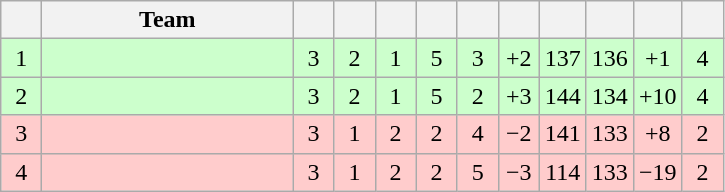<table class=wikitable style="text-align: center;">
<tr>
<th style="width: 20px;"></th>
<th style="width: 160px;">Team</th>
<th style="width: 20px;"></th>
<th style="width: 20px;"></th>
<th style="width: 20px;"></th>
<th style="width: 20px;"></th>
<th style="width: 20px;"></th>
<th style="width: 20px;"></th>
<th style="width: 20px;"></th>
<th style="width: 20px;"></th>
<th style="width: 20px;"></th>
<th style="width: 20px;"></th>
</tr>
<tr style="background: #CCFFCC;">
<td>1</td>
<td style="text-align: left;"></td>
<td>3</td>
<td>2</td>
<td>1</td>
<td>5</td>
<td>3</td>
<td>+2</td>
<td>137</td>
<td>136</td>
<td>+1</td>
<td>4</td>
</tr>
<tr style="background: #CCFFCC;">
<td>2</td>
<td style="text-align: left;"></td>
<td>3</td>
<td>2</td>
<td>1</td>
<td>5</td>
<td>2</td>
<td>+3</td>
<td>144</td>
<td>134</td>
<td>+10</td>
<td>4</td>
</tr>
<tr style="background: #FFCCCC;">
<td>3</td>
<td style="text-align: left;"></td>
<td>3</td>
<td>1</td>
<td>2</td>
<td>2</td>
<td>4</td>
<td>−2</td>
<td>141</td>
<td>133</td>
<td>+8</td>
<td>2</td>
</tr>
<tr style="background: #FFCCCC;">
<td>4</td>
<td style="text-align: left;"></td>
<td>3</td>
<td>1</td>
<td>2</td>
<td>2</td>
<td>5</td>
<td>−3</td>
<td>114</td>
<td>133</td>
<td>−19</td>
<td>2</td>
</tr>
</table>
